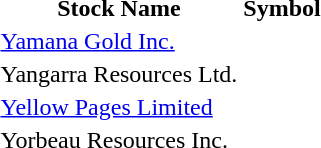<table style="background:transparent;">
<tr>
<th>Stock Name</th>
<th>Symbol</th>
</tr>
<tr --->
<td><a href='#'>Yamana Gold Inc.</a></td>
<td></td>
</tr>
<tr --->
<td>Yangarra Resources Ltd.</td>
<td></td>
</tr>
<tr --->
<td><a href='#'>Yellow Pages Limited</a></td>
<td></td>
</tr>
<tr --->
<td>Yorbeau Resources Inc.</td>
<td></td>
</tr>
<tr --->
</tr>
</table>
